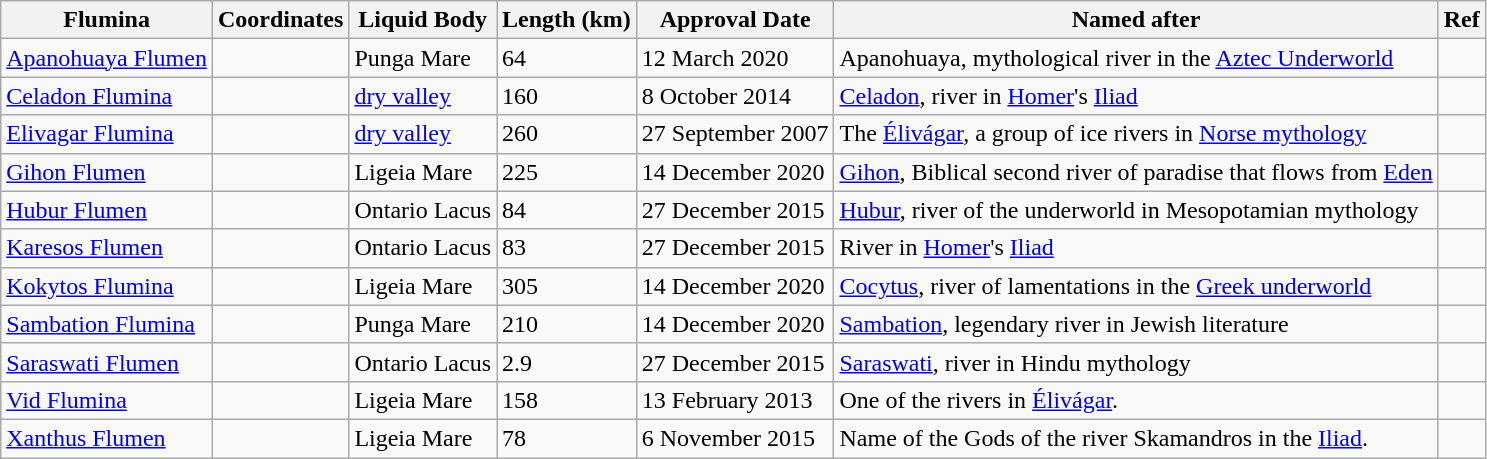<table class="wikitable">
<tr>
<th>Flumina</th>
<th>Coordinates</th>
<th>Liquid Body</th>
<th>Length (km)</th>
<th>Approval Date</th>
<th>Named after</th>
<th>Ref</th>
</tr>
<tr>
<td><a href='#'>Apanohuaya Flumen</a></td>
<td></td>
<td>Punga Mare</td>
<td>64</td>
<td>12 March 2020</td>
<td>Apanohuaya, mythological river in the <a href='#'>Aztec Underworld</a></td>
<td></td>
</tr>
<tr>
<td><a href='#'>Celadon Flumina</a></td>
<td></td>
<td><a href='#'>dry valley</a></td>
<td>160</td>
<td>8 October 2014</td>
<td><a href='#'>Celadon</a>, river in <a href='#'>Homer</a>'s <a href='#'>Iliad</a></td>
<td></td>
</tr>
<tr>
<td><a href='#'>Elivagar Flumina</a></td>
<td></td>
<td><a href='#'>dry valley</a></td>
<td>260</td>
<td>27 September 2007</td>
<td>The <a href='#'>Élivágar</a>, a group of ice rivers in <a href='#'>Norse mythology</a></td>
<td></td>
</tr>
<tr>
<td><a href='#'>Gihon Flumen</a></td>
<td></td>
<td>Ligeia Mare</td>
<td>225</td>
<td>14 December 2020</td>
<td><a href='#'>Gihon</a>, Biblical second river of paradise that flows from <a href='#'>Eden</a></td>
<td></td>
</tr>
<tr>
<td><a href='#'>Hubur Flumen</a></td>
<td></td>
<td>Ontario Lacus</td>
<td>84</td>
<td>27 December 2015</td>
<td><a href='#'>Hubur</a>, river of the underworld in Mesopotamian mythology</td>
<td></td>
</tr>
<tr>
<td><a href='#'>Karesos Flumen</a></td>
<td></td>
<td>Ontario Lacus</td>
<td>83</td>
<td>27 December 2015</td>
<td>River in <a href='#'>Homer</a>'s <a href='#'>Iliad</a></td>
<td></td>
</tr>
<tr>
<td><a href='#'>Kokytos Flumina</a></td>
<td></td>
<td>Ligeia Mare</td>
<td>305</td>
<td>14 December 2020</td>
<td><a href='#'>Cocytus</a>, river of lamentations in the <a href='#'>Greek underworld</a></td>
<td></td>
</tr>
<tr>
<td><a href='#'>Sambation Flumina</a></td>
<td></td>
<td>Punga Mare</td>
<td>210</td>
<td>14 December 2020</td>
<td><a href='#'>Sambation</a>, legendary river in Jewish literature</td>
<td></td>
</tr>
<tr>
<td><a href='#'>Saraswati Flumen</a></td>
<td></td>
<td>Ontario Lacus</td>
<td>2.9</td>
<td>27 December 2015</td>
<td><a href='#'>Saraswati</a>, river in Hindu mythology</td>
<td></td>
</tr>
<tr>
<td><a href='#'>Vid Flumina</a></td>
<td></td>
<td>Ligeia Mare</td>
<td>158</td>
<td>13 February 2013</td>
<td>One of the rivers in <a href='#'>Élivágar</a>.</td>
<td></td>
</tr>
<tr>
<td><a href='#'>Xanthus Flumen</a></td>
<td></td>
<td>Ligeia Mare</td>
<td>78</td>
<td>6 November 2015</td>
<td>Name of the Gods of the river Skamandros in the <a href='#'>Iliad</a>.</td>
<td></td>
</tr>
</table>
